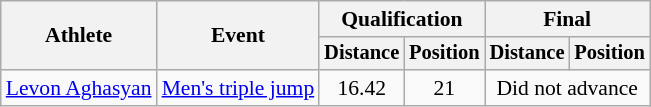<table class=wikitable style="font-size:90%">
<tr>
<th rowspan="2">Athlete</th>
<th rowspan="2">Event</th>
<th colspan="2">Qualification</th>
<th colspan="2">Final</th>
</tr>
<tr style="font-size:95%">
<th>Distance</th>
<th>Position</th>
<th>Distance</th>
<th>Position</th>
</tr>
<tr align=center>
<td align=left><a href='#'>Levon Aghasyan</a></td>
<td align=left><a href='#'>Men's triple jump</a></td>
<td>16.42</td>
<td>21</td>
<td colspan=2>Did not advance</td>
</tr>
</table>
